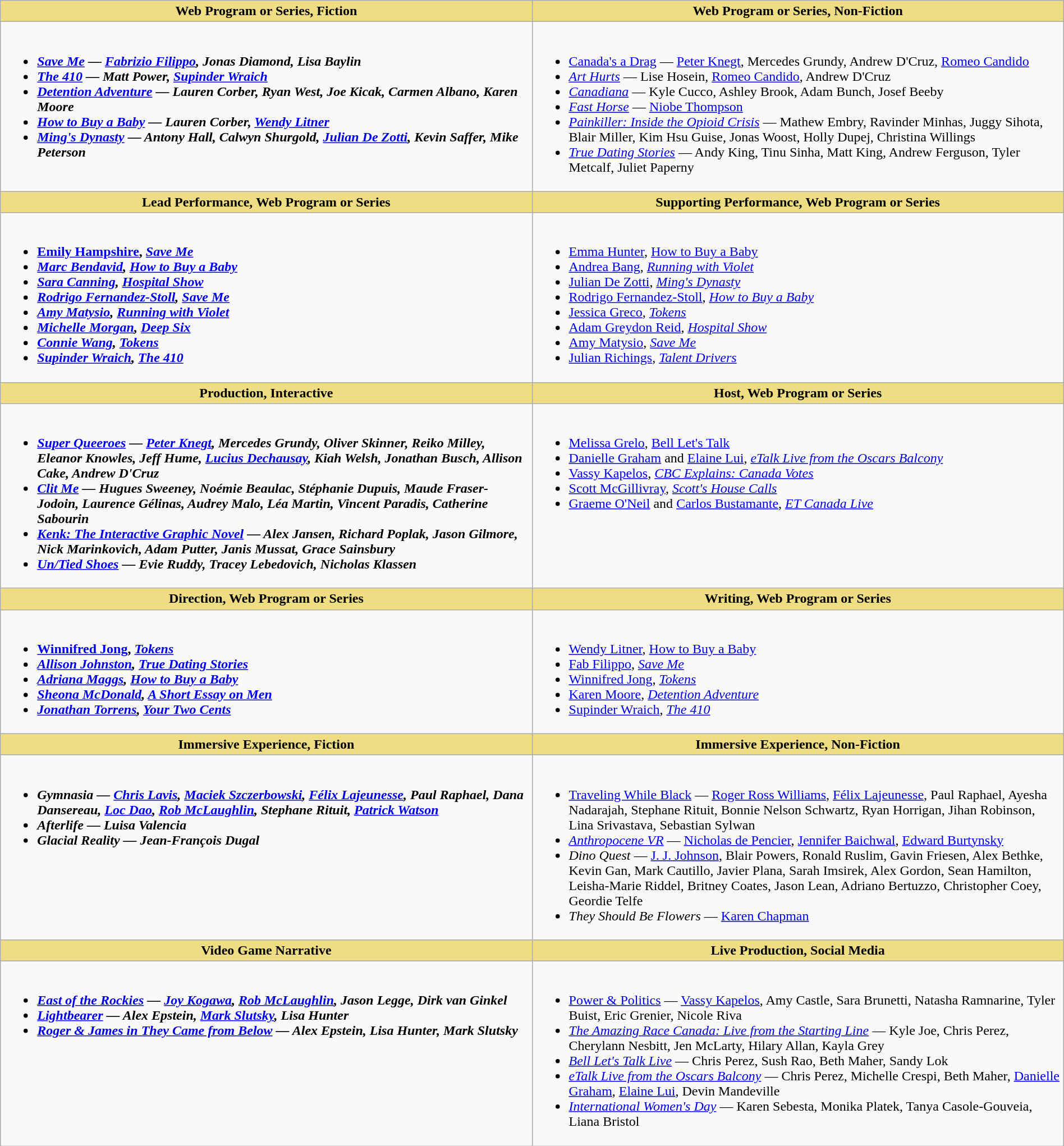<table class=wikitable width="100%">
<tr>
<th style="background:#EEDD82; width:50%">Web Program or Series, Fiction</th>
<th style="background:#EEDD82; width:50%">Web Program or Series, Non-Fiction</th>
</tr>
<tr>
<td valign="top"><br><ul><li> <strong><em><a href='#'>Save Me</a><em> — <a href='#'>Fabrizio Filippo</a>, Jonas Diamond, Lisa Baylin<strong></li><li></em><a href='#'>The 410</a><em> — Matt Power, <a href='#'>Supinder Wraich</a></li><li></em><a href='#'>Detention Adventure</a><em> — Lauren Corber, Ryan West, Joe Kicak, Carmen Albano, Karen Moore</li><li></em><a href='#'>How to Buy a Baby</a><em> — Lauren Corber, <a href='#'>Wendy Litner</a></li><li></em><a href='#'>Ming's Dynasty</a><em> — Antony Hall, Calwyn Shurgold, <a href='#'>Julian De Zotti</a>, Kevin Saffer, Mike Peterson</li></ul></td>
<td valign="top"><br><ul><li> </em></strong><a href='#'>Canada's a Drag</a></em> — <a href='#'>Peter Knegt</a>, Mercedes Grundy, Andrew D'Cruz, <a href='#'>Romeo Candido</a></strong></li><li><em><a href='#'>Art Hurts</a></em> — Lise Hosein, <a href='#'>Romeo Candido</a>, Andrew D'Cruz</li><li><em><a href='#'>Canadiana</a></em> — Kyle Cucco, Ashley Brook, Adam Bunch, Josef Beeby</li><li><em><a href='#'>Fast Horse</a></em> — <a href='#'>Niobe Thompson</a></li><li><em><a href='#'>Painkiller: Inside the Opioid Crisis</a></em> — Mathew Embry, Ravinder Minhas, Juggy Sihota, Blair Miller, Kim Hsu Guise, Jonas Woost, Holly Dupej, Christina Willings</li><li><em><a href='#'>True Dating Stories</a></em> — Andy King, Tinu Sinha, Matt King, Andrew Ferguson, Tyler Metcalf, Juliet Paperny</li></ul></td>
</tr>
<tr>
<th style="background:#EEDD82; width:50%">Lead Performance, Web Program or Series</th>
<th style="background:#EEDD82; width:50%">Supporting Performance, Web Program or Series</th>
</tr>
<tr>
<td valign="top"><br><ul><li> <strong><a href='#'>Emily Hampshire</a>, <em><a href='#'>Save Me</a><strong><em></li><li><a href='#'>Marc Bendavid</a>, </em><a href='#'>How to Buy a Baby</a><em></li><li><a href='#'>Sara Canning</a>, </em><a href='#'>Hospital Show</a><em></li><li><a href='#'>Rodrigo Fernandez-Stoll</a>, </em><a href='#'>Save Me</a><em></li><li><a href='#'>Amy Matysio</a>, </em><a href='#'>Running with Violet</a><em></li><li><a href='#'>Michelle Morgan</a>, </em><a href='#'>Deep Six</a><em></li><li><a href='#'>Connie Wang</a>, </em><a href='#'>Tokens</a><em></li><li><a href='#'>Supinder Wraich</a>, </em><a href='#'>The 410</a><em></li></ul></td>
<td valign="top"><br><ul><li> </strong><a href='#'>Emma Hunter</a>, </em><a href='#'>How to Buy a Baby</a></em></strong></li><li><a href='#'>Andrea Bang</a>, <em><a href='#'>Running with Violet</a></em></li><li><a href='#'>Julian De Zotti</a>, <em><a href='#'>Ming's Dynasty</a></em></li><li><a href='#'>Rodrigo Fernandez-Stoll</a>, <em><a href='#'>How to Buy a Baby</a></em></li><li><a href='#'>Jessica Greco</a>, <em><a href='#'>Tokens</a></em></li><li><a href='#'>Adam Greydon Reid</a>, <em><a href='#'>Hospital Show</a></em></li><li><a href='#'>Amy Matysio</a>, <em><a href='#'>Save Me</a></em></li><li><a href='#'>Julian Richings</a>, <em><a href='#'>Talent Drivers</a></em></li></ul></td>
</tr>
<tr>
<th style="background:#EEDD82; width:50%">Production, Interactive</th>
<th style="background:#EEDD82; width:50%">Host, Web Program or Series</th>
</tr>
<tr>
<td valign="top"><br><ul><li> <strong><em><a href='#'>Super Queeroes</a><em> — <a href='#'>Peter Knegt</a>, Mercedes Grundy, Oliver Skinner, Reiko Milley, Eleanor Knowles, Jeff Hume, <a href='#'>Lucius Dechausay</a>, Kiah Welsh, Jonathan Busch, Allison Cake, Andrew D'Cruz<strong></li><li></em><a href='#'>Clit Me</a><em> — Hugues Sweeney, Noémie Beaulac, Stéphanie Dupuis, Maude Fraser-Jodoin, Laurence Gélinas, Audrey Malo, Léa Martin, Vincent Paradis, Catherine Sabourin</li><li></em><a href='#'>Kenk: The Interactive Graphic Novel</a><em> — Alex Jansen, Richard Poplak, Jason Gilmore, Nick Marinkovich, Adam Putter, Janis Mussat, Grace Sainsbury</li><li></em><a href='#'>Un/Tied Shoes</a><em> — Evie Ruddy, Tracey Lebedovich, Nicholas Klassen</li></ul></td>
<td valign="top"><br><ul><li> </strong><a href='#'>Melissa Grelo</a>, </em><a href='#'>Bell Let's Talk</a></em></strong></li><li><a href='#'>Danielle Graham</a> and <a href='#'>Elaine Lui</a>, <em><a href='#'>eTalk Live from the Oscars Balcony</a></em></li><li><a href='#'>Vassy Kapelos</a>, <em><a href='#'>CBC Explains: Canada Votes</a></em></li><li><a href='#'>Scott McGillivray</a>, <em><a href='#'>Scott's House Calls</a></em></li><li><a href='#'>Graeme O'Neil</a> and <a href='#'>Carlos Bustamante</a>, <em><a href='#'>ET Canada Live</a></em></li></ul></td>
</tr>
<tr>
<th style="background:#EEDD82; width:50%">Direction, Web Program or Series</th>
<th style="background:#EEDD82; width:50%">Writing, Web Program or Series</th>
</tr>
<tr>
<td valign="top"><br><ul><li> <strong><a href='#'>Winnifred Jong</a>, <em><a href='#'>Tokens</a><strong><em></li><li><a href='#'>Allison Johnston</a>, </em><a href='#'>True Dating Stories</a><em></li><li><a href='#'>Adriana Maggs</a>, </em><a href='#'>How to Buy a Baby</a><em></li><li><a href='#'>Sheona McDonald</a>, </em><a href='#'>A Short Essay on Men</a><em></li><li><a href='#'>Jonathan Torrens</a>, </em><a href='#'>Your Two Cents</a><em></li></ul></td>
<td valign="top"><br><ul><li> </strong><a href='#'>Wendy Litner</a>, </em><a href='#'>How to Buy a Baby</a></em></strong></li><li><a href='#'>Fab Filippo</a>, <em><a href='#'>Save Me</a></em></li><li><a href='#'>Winnifred Jong</a>, <em><a href='#'>Tokens</a></em></li><li><a href='#'>Karen Moore</a>, <em><a href='#'>Detention Adventure</a></em></li><li><a href='#'>Supinder Wraich</a>, <em><a href='#'>The 410</a></em></li></ul></td>
</tr>
<tr>
<th style="background:#EEDD82; width:50%">Immersive Experience, Fiction</th>
<th style="background:#EEDD82; width:50%">Immersive Experience, Non-Fiction</th>
</tr>
<tr>
<td valign="top"><br><ul><li> <strong><em>Gymnasia<em> — <a href='#'>Chris Lavis</a>, <a href='#'>Maciek Szczerbowski</a>, <a href='#'>Félix Lajeunesse</a>, Paul Raphael, Dana Dansereau, <a href='#'>Loc Dao</a>, <a href='#'>Rob McLaughlin</a>, Stephane Rituit, <a href='#'>Patrick Watson</a><strong></li><li></em>Afterlife<em> — Luisa Valencia</li><li></em>Glacial Reality<em> — Jean-François Dugal</li></ul></td>
<td valign="top"><br><ul><li> </em></strong><a href='#'>Traveling While Black</a></em> — <a href='#'>Roger Ross Williams</a>, <a href='#'>Félix Lajeunesse</a>, Paul Raphael, Ayesha Nadarajah, Stephane Rituit, Bonnie Nelson Schwartz, Ryan Horrigan, Jihan Robinson, Lina Srivastava, Sebastian Sylwan</strong></li><li><em><a href='#'>Anthropocene VR</a></em> — <a href='#'>Nicholas de Pencier</a>, <a href='#'>Jennifer Baichwal</a>, <a href='#'>Edward Burtynsky</a></li><li><em>Dino Quest</em> — <a href='#'>J. J. Johnson</a>, Blair Powers, Ronald Ruslim, Gavin Friesen, Alex Bethke, Kevin Gan, Mark Cautillo, Javier Plana, Sarah Imsirek, Alex Gordon, Sean Hamilton, Leisha-Marie Riddel, Britney Coates, Jason Lean, Adriano Bertuzzo, Christopher Coey, Geordie Telfe</li><li><em>They Should Be Flowers</em> — <a href='#'>Karen Chapman</a></li></ul></td>
</tr>
<tr>
<th style="background:#EEDD82; width:50%">Video Game Narrative</th>
<th style="background:#EEDD82; width:50%">Live Production, Social Media</th>
</tr>
<tr>
<td valign="top"><br><ul><li> <strong><em><a href='#'>East of the Rockies</a><em> — <a href='#'>Joy Kogawa</a>, <a href='#'>Rob McLaughlin</a>, Jason Legge, Dirk van Ginkel<strong></li><li></em><a href='#'>Lightbearer</a><em> — Alex Epstein, <a href='#'>Mark Slutsky</a>, Lisa Hunter</li><li></em><a href='#'>Roger & James in They Came from Below</a><em> — Alex Epstein, Lisa Hunter, Mark Slutsky</li></ul></td>
<td valign="top"><br><ul><li> </em></strong><a href='#'>Power & Politics</a></em> — <a href='#'>Vassy Kapelos</a>, Amy Castle, Sara Brunetti, Natasha Ramnarine, Tyler Buist, Eric Grenier, Nicole Riva</strong></li><li><em><a href='#'>The Amazing Race Canada: Live from the Starting Line</a></em> — Kyle Joe, Chris Perez, Cherylann Nesbitt, Jen McLarty, Hilary Allan, Kayla Grey</li><li><em><a href='#'>Bell Let's Talk Live</a></em> — Chris Perez, Sush Rao, Beth Maher, Sandy Lok</li><li><em><a href='#'>eTalk Live from the Oscars Balcony</a></em> — Chris Perez, Michelle Crespi, Beth Maher, <a href='#'>Danielle Graham</a>, <a href='#'>Elaine Lui</a>, Devin Mandeville</li><li><em><a href='#'>International Women's Day</a></em> — Karen Sebesta, Monika Platek, Tanya Casole-Gouveia, Liana Bristol</li></ul></td>
</tr>
</table>
